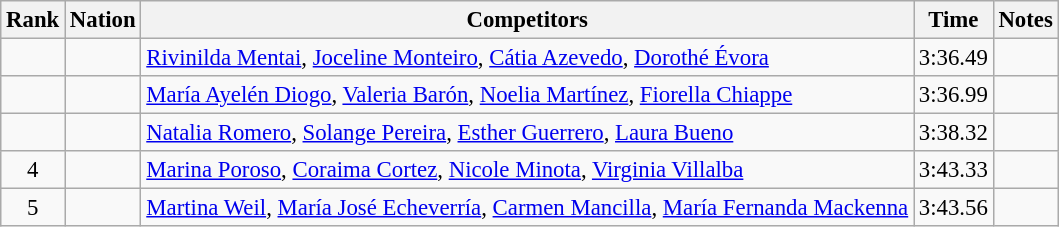<table class="wikitable sortable" style="text-align:center; font-size:95%">
<tr>
<th>Rank</th>
<th>Nation</th>
<th>Competitors</th>
<th>Time</th>
<th>Notes</th>
</tr>
<tr>
<td></td>
<td align=left></td>
<td align=left><a href='#'>Rivinilda Mentai</a>, <a href='#'>Joceline Monteiro</a>, <a href='#'>Cátia Azevedo</a>, <a href='#'>Dorothé Évora</a></td>
<td>3:36.49</td>
<td></td>
</tr>
<tr>
<td></td>
<td align=left></td>
<td align=left><a href='#'>María Ayelén Diogo</a>, <a href='#'>Valeria Barón</a>, <a href='#'>Noelia Martínez</a>, <a href='#'>Fiorella Chiappe</a></td>
<td>3:36.99</td>
<td></td>
</tr>
<tr>
<td></td>
<td align=left></td>
<td align=left><a href='#'>Natalia Romero</a>, <a href='#'>Solange Pereira</a>, <a href='#'>Esther Guerrero</a>, <a href='#'>Laura Bueno</a></td>
<td>3:38.32</td>
<td></td>
</tr>
<tr>
<td>4</td>
<td align=left></td>
<td align=left><a href='#'>Marina Poroso</a>, <a href='#'>Coraima Cortez</a>, <a href='#'>Nicole Minota</a>, <a href='#'>Virginia Villalba</a></td>
<td>3:43.33</td>
<td></td>
</tr>
<tr>
<td>5</td>
<td align=left></td>
<td align=left><a href='#'>Martina Weil</a>, <a href='#'>María José Echeverría</a>, <a href='#'>Carmen Mancilla</a>, <a href='#'>María Fernanda Mackenna</a></td>
<td>3:43.56</td>
<td></td>
</tr>
</table>
